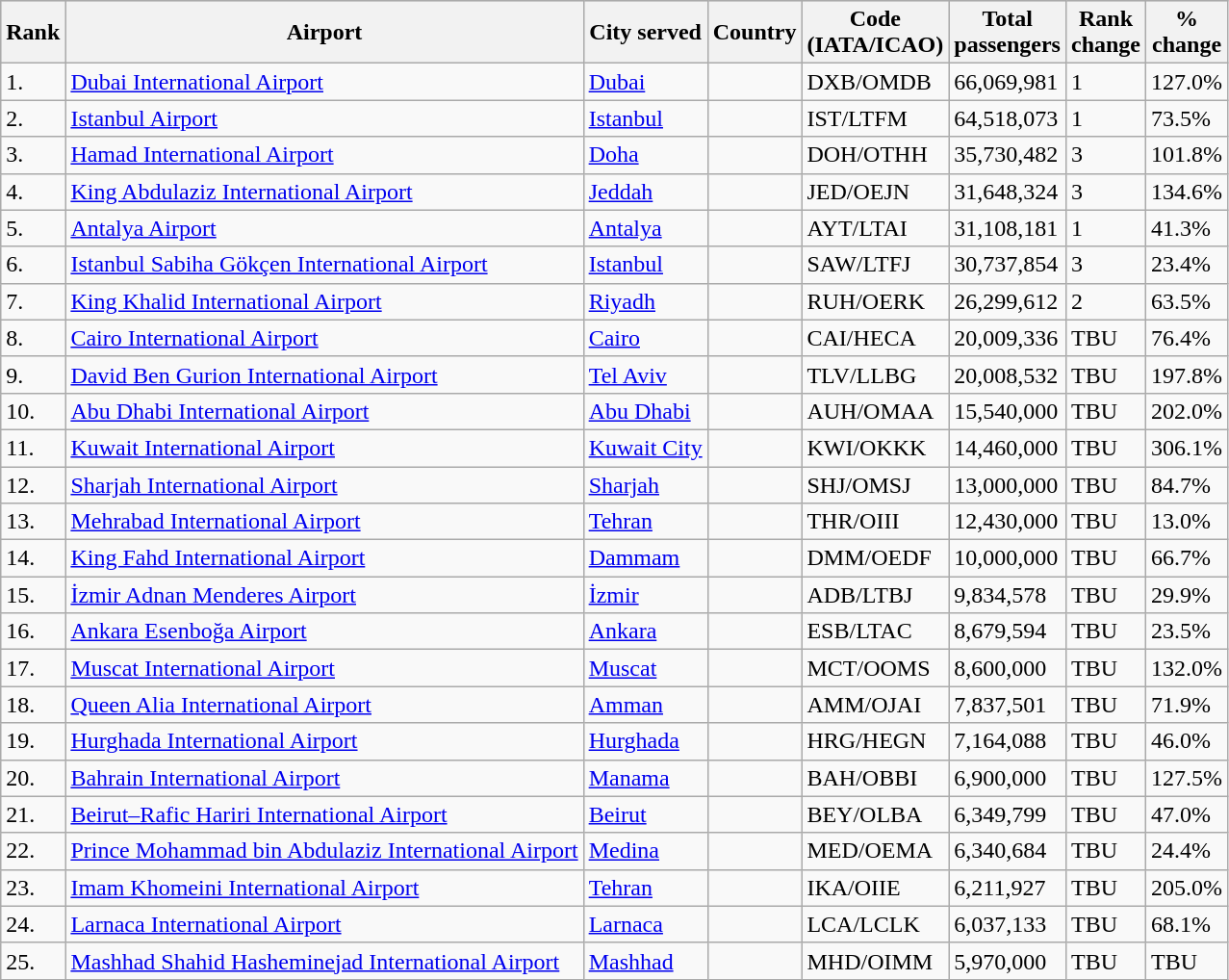<table class="wikitable sortable"  width= align=>
<tr style="background:lightgrey;">
<th>Rank</th>
<th>Airport</th>
<th>City served</th>
<th>Country</th>
<th>Code<br>(IATA/ICAO)</th>
<th>Total<br>passengers</th>
<th>Rank<br>change</th>
<th>%<br>change</th>
</tr>
<tr>
<td>1.</td>
<td><a href='#'>Dubai International Airport</a></td>
<td><a href='#'>Dubai</a></td>
<td></td>
<td>DXB/OMDB</td>
<td>66,069,981</td>
<td data-sort-value=1>1</td>
<td data-sort-value=127.0>127.0%</td>
</tr>
<tr>
<td>2.</td>
<td><a href='#'>Istanbul Airport</a></td>
<td><a href='#'>Istanbul</a></td>
<td></td>
<td>IST/LTFM</td>
<td>64,518,073</td>
<td data-sort-value=-1>1</td>
<td data-sort-value=73.5>73.5%</td>
</tr>
<tr>
<td>3.</td>
<td><a href='#'>Hamad International Airport</a></td>
<td><a href='#'>Doha</a></td>
<td></td>
<td>DOH/OTHH</td>
<td>35,730,482</td>
<td data-sort-value=3>3</td>
<td data-sort-value=101.8>101.8%</td>
</tr>
<tr>
<td>4.</td>
<td><a href='#'>King Abdulaziz International Airport</a></td>
<td><a href='#'>Jeddah</a></td>
<td></td>
<td>JED/OEJN</td>
<td>31,648,324</td>
<td data-sort-value=3>3</td>
<td data-sort-value=134.6>134.6%</td>
</tr>
<tr>
<td>5.</td>
<td><a href='#'>Antalya Airport</a></td>
<td><a href='#'>Antalya</a></td>
<td></td>
<td>AYT/LTAI</td>
<td>31,108,181</td>
<td data-sort-value=-1>1</td>
<td data-sort-value=41.3>41.3%</td>
</tr>
<tr>
<td>6.</td>
<td><a href='#'>Istanbul Sabiha Gökçen International Airport</a></td>
<td><a href='#'>Istanbul</a></td>
<td></td>
<td>SAW/LTFJ</td>
<td>30,737,854</td>
<td data-sort-value=-3>3</td>
<td data-sort-value=23.4>23.4%</td>
</tr>
<tr>
<td>7.</td>
<td><a href='#'>King Khalid International Airport</a></td>
<td><a href='#'>Riyadh</a></td>
<td></td>
<td>RUH/OERK</td>
<td>26,299,612</td>
<td data-sort-value=-2>2</td>
<td data-sort-value=63.5>63.5%</td>
</tr>
<tr>
<td>8.</td>
<td><a href='#'>Cairo International Airport</a></td>
<td><a href='#'>Cairo</a></td>
<td></td>
<td>CAI/HECA</td>
<td>20,009,336</td>
<td data-sort-value=0>TBU</td>
<td data-sort-value=76.4>76.4%</td>
</tr>
<tr>
<td>9.</td>
<td><a href='#'>David Ben Gurion International Airport</a></td>
<td><a href='#'>Tel Aviv</a></td>
<td></td>
<td>TLV/LLBG</td>
<td>20,008,532</td>
<td data-sort-value=0>TBU</td>
<td data-sort-value=197.8>197.8%</td>
</tr>
<tr>
<td>10.</td>
<td><a href='#'>Abu Dhabi International Airport</a></td>
<td><a href='#'>Abu Dhabi</a></td>
<td></td>
<td>AUH/OMAA</td>
<td>15,540,000</td>
<td data-sort-value=0>TBU</td>
<td data-sort-value=202.0>202.0%</td>
</tr>
<tr>
<td>11.</td>
<td><a href='#'>Kuwait International Airport</a></td>
<td><a href='#'>Kuwait City</a></td>
<td></td>
<td>KWI/OKKK</td>
<td>14,460,000</td>
<td data-sort-value=0>TBU</td>
<td data-sort-value=306.1>306.1%</td>
</tr>
<tr>
<td>12.</td>
<td><a href='#'>Sharjah International Airport</a></td>
<td><a href='#'>Sharjah</a></td>
<td></td>
<td>SHJ/OMSJ</td>
<td>13,000,000</td>
<td data-sort-value=0>TBU</td>
<td data-sort-value=84.7>84.7%</td>
</tr>
<tr>
<td>13.</td>
<td><a href='#'>Mehrabad International Airport</a></td>
<td><a href='#'>Tehran</a></td>
<td></td>
<td>THR/OIII</td>
<td>12,430,000</td>
<td data-sort-value=0>TBU</td>
<td data-sort-value=13.0>13.0%</td>
</tr>
<tr>
<td>14.</td>
<td><a href='#'>King Fahd International Airport</a></td>
<td><a href='#'>Dammam</a></td>
<td></td>
<td>DMM/OEDF</td>
<td>10,000,000</td>
<td data-sort-value=0>TBU</td>
<td data-sort-value=66.7>66.7%</td>
</tr>
<tr>
<td>15.</td>
<td><a href='#'>İzmir Adnan Menderes Airport</a></td>
<td><a href='#'>İzmir</a></td>
<td></td>
<td>ADB/LTBJ</td>
<td>9,834,578</td>
<td data-sort-value=0>TBU</td>
<td data-sort-value=29.9>29.9%</td>
</tr>
<tr>
<td>16.</td>
<td><a href='#'>Ankara Esenboğa Airport</a></td>
<td><a href='#'>Ankara</a></td>
<td></td>
<td>ESB/LTAC</td>
<td>8,679,594</td>
<td data-sort-value=0>TBU</td>
<td data-sort-value=23.5>23.5%</td>
</tr>
<tr>
<td>17.</td>
<td><a href='#'>Muscat International Airport</a></td>
<td><a href='#'>Muscat</a></td>
<td></td>
<td>MCT/OOMS</td>
<td>8,600,000</td>
<td data-sort-value=0>TBU</td>
<td data-sort-value=132.0>132.0%</td>
</tr>
<tr>
<td>18.</td>
<td><a href='#'>Queen Alia International Airport</a></td>
<td><a href='#'>Amman</a></td>
<td></td>
<td>AMM/OJAI</td>
<td>7,837,501</td>
<td data-sort-value=0>TBU</td>
<td data-sort-value=71.9>71.9%</td>
</tr>
<tr>
<td>19.</td>
<td><a href='#'>Hurghada International Airport</a></td>
<td><a href='#'>Hurghada</a></td>
<td></td>
<td>HRG/HEGN</td>
<td>7,164,088</td>
<td data-sort-value=0>TBU</td>
<td data-sort-value=46.0>46.0%</td>
</tr>
<tr>
<td>20.</td>
<td><a href='#'>Bahrain International Airport</a></td>
<td><a href='#'>Manama</a></td>
<td></td>
<td>BAH/OBBI</td>
<td>6,900,000</td>
<td data-sort-value=0>TBU</td>
<td data-sort-value=127.5>127.5%</td>
</tr>
<tr>
<td>21.</td>
<td><a href='#'>Beirut–Rafic Hariri International Airport</a></td>
<td><a href='#'>Beirut</a></td>
<td></td>
<td>BEY/OLBA</td>
<td>6,349,799</td>
<td data-sort-value=0>TBU</td>
<td data-sort-value=47.0>47.0%</td>
</tr>
<tr>
<td>22.</td>
<td><a href='#'>Prince Mohammad bin Abdulaziz International Airport</a></td>
<td><a href='#'>Medina</a></td>
<td></td>
<td>MED/OEMA</td>
<td>6,340,684</td>
<td data-sort-value=0>TBU</td>
<td data-sort-value=24.4>24.4%</td>
</tr>
<tr>
<td>23.</td>
<td><a href='#'>Imam Khomeini International Airport</a></td>
<td><a href='#'>Tehran</a></td>
<td></td>
<td>IKA/OIIE</td>
<td>6,211,927</td>
<td data-sort-value=0>TBU</td>
<td data-sort-value=205.0>205.0%</td>
</tr>
<tr>
<td>24.</td>
<td><a href='#'>Larnaca International Airport</a></td>
<td><a href='#'>Larnaca</a></td>
<td></td>
<td>LCA/LCLK</td>
<td>6,037,133</td>
<td data-sort-value=0>TBU</td>
<td data-sort-value=68.1>68.1%</td>
</tr>
<tr>
<td>25.</td>
<td><a href='#'>Mashhad Shahid Hasheminejad International Airport</a></td>
<td><a href='#'>Mashhad</a></td>
<td></td>
<td>MHD/OIMM</td>
<td>5,970,000</td>
<td data-sort-value=0>TBU</td>
<td data-sort-value=0.0>TBU</td>
</tr>
</table>
